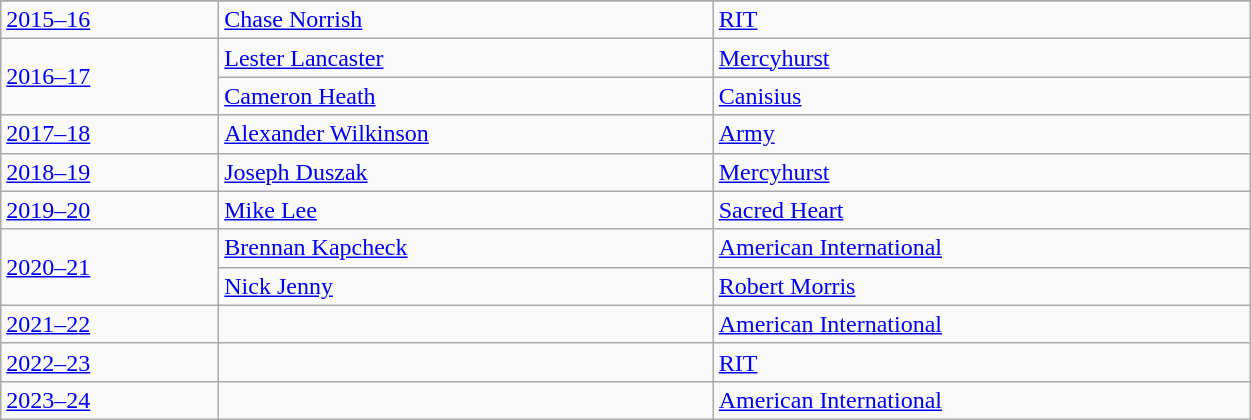<table class="wikitable sortable"; width=66%>
<tr>
</tr>
<tr>
<td><a href='#'>2015–16</a></td>
<td><a href='#'>Chase Norrish</a></td>
<td><a href='#'>RIT</a></td>
</tr>
<tr>
<td rowspan=2><a href='#'>2016–17</a></td>
<td><a href='#'>Lester Lancaster</a></td>
<td><a href='#'>Mercyhurst</a></td>
</tr>
<tr>
<td><a href='#'>Cameron Heath</a></td>
<td><a href='#'>Canisius</a></td>
</tr>
<tr>
<td><a href='#'>2017–18</a></td>
<td><a href='#'>Alexander Wilkinson</a></td>
<td><a href='#'>Army</a></td>
</tr>
<tr>
<td><a href='#'>2018–19</a></td>
<td><a href='#'>Joseph Duszak</a></td>
<td><a href='#'>Mercyhurst</a></td>
</tr>
<tr>
<td><a href='#'>2019–20</a></td>
<td><a href='#'>Mike Lee</a></td>
<td><a href='#'>Sacred Heart</a></td>
</tr>
<tr>
<td rowspan=2><a href='#'>2020–21</a></td>
<td><a href='#'>Brennan Kapcheck</a></td>
<td><a href='#'>American International</a></td>
</tr>
<tr>
<td><a href='#'>Nick Jenny</a></td>
<td><a href='#'>Robert Morris</a></td>
</tr>
<tr>
<td><a href='#'>2021–22</a></td>
<td></td>
<td><a href='#'>American International</a></td>
</tr>
<tr>
<td><a href='#'>2022–23</a></td>
<td></td>
<td><a href='#'>RIT</a></td>
</tr>
<tr>
<td><a href='#'>2023–24</a></td>
<td></td>
<td><a href='#'>American International</a></td>
</tr>
</table>
